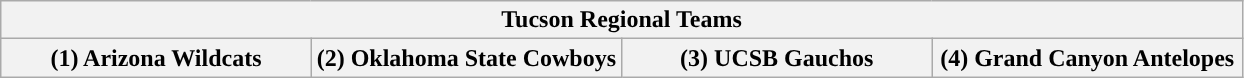<table class="wikitable">
<tr>
<th colspan=4>Tucson Regional Teams</th>
</tr>
<tr>
<th style="width: 25%; ">(1) Arizona Wildcats</th>
<th style="width: 25%; ">(2) Oklahoma State Cowboys</th>
<th style="width: 25%; ">(3) UCSB Gauchos</th>
<th style="width: 25%; ">(4) Grand Canyon Antelopes</th>
</tr>
</table>
